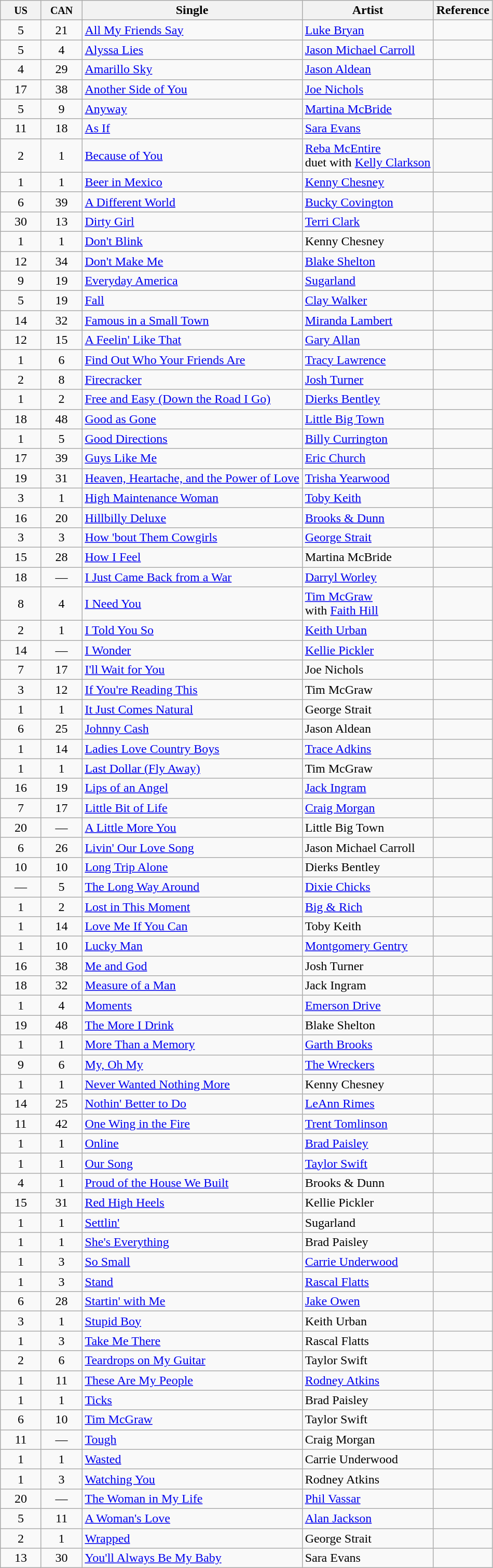<table class="wikitable sortable">
<tr>
<th width=45><small>US</small></th>
<th width=45><small>CAN</small></th>
<th width=auto>Single</th>
<th width=auto>Artist</th>
<th width=auto>Reference</th>
</tr>
<tr>
<td align=center>5</td>
<td align=center>21</td>
<td><a href='#'>All My Friends Say</a></td>
<td><a href='#'>Luke Bryan</a></td>
<td align=center></td>
</tr>
<tr>
<td align=center>5</td>
<td align=center>4</td>
<td><a href='#'>Alyssa Lies</a></td>
<td><a href='#'>Jason Michael Carroll</a></td>
<td align=center></td>
</tr>
<tr>
<td align=center>4</td>
<td align=center>29</td>
<td><a href='#'>Amarillo Sky</a></td>
<td><a href='#'>Jason Aldean</a></td>
<td align=center></td>
</tr>
<tr>
<td align=center>17</td>
<td align=center>38</td>
<td><a href='#'>Another Side of You</a></td>
<td><a href='#'>Joe Nichols</a></td>
<td align=center></td>
</tr>
<tr>
<td align=center>5</td>
<td align=center>9</td>
<td><a href='#'>Anyway</a></td>
<td><a href='#'>Martina McBride</a></td>
<td align=center></td>
</tr>
<tr>
<td align=center>11</td>
<td align=center>18</td>
<td><a href='#'>As If</a></td>
<td><a href='#'>Sara Evans</a></td>
<td align=center></td>
</tr>
<tr>
<td align=center>2</td>
<td align=center>1</td>
<td><a href='#'>Because of You</a></td>
<td><a href='#'>Reba McEntire</a><br>duet with <a href='#'>Kelly Clarkson</a></td>
<td align=center></td>
</tr>
<tr>
<td align=center>1</td>
<td align=center>1</td>
<td><a href='#'>Beer in Mexico</a></td>
<td><a href='#'>Kenny Chesney</a></td>
<td align=center></td>
</tr>
<tr>
<td align=center>6</td>
<td align=center>39</td>
<td><a href='#'>A Different World</a></td>
<td><a href='#'>Bucky Covington</a></td>
<td align=center></td>
</tr>
<tr>
<td align=center>30</td>
<td align=center>13</td>
<td><a href='#'>Dirty Girl</a></td>
<td><a href='#'>Terri Clark</a></td>
<td></td>
</tr>
<tr>
<td align=center>1</td>
<td align=center>1</td>
<td><a href='#'>Don't Blink</a></td>
<td>Kenny Chesney</td>
<td align=center></td>
</tr>
<tr>
<td align=center>12</td>
<td align=center>34</td>
<td><a href='#'>Don't Make Me</a></td>
<td><a href='#'>Blake Shelton</a></td>
<td align=center></td>
</tr>
<tr>
<td align=center>9</td>
<td align=center>19</td>
<td><a href='#'>Everyday America</a></td>
<td><a href='#'>Sugarland</a></td>
<td align=center></td>
</tr>
<tr>
<td align=center>5</td>
<td align=center>19</td>
<td><a href='#'>Fall</a></td>
<td><a href='#'>Clay Walker</a></td>
<td align=center></td>
</tr>
<tr>
<td align=center>14</td>
<td align=center>32</td>
<td><a href='#'>Famous in a Small Town</a></td>
<td><a href='#'>Miranda Lambert</a></td>
<td></td>
</tr>
<tr>
<td align=center>12</td>
<td align=center>15</td>
<td><a href='#'>A Feelin' Like That</a></td>
<td><a href='#'>Gary Allan</a></td>
<td></td>
</tr>
<tr>
<td align=center>1</td>
<td align=center>6</td>
<td><a href='#'>Find Out Who Your Friends Are</a></td>
<td><a href='#'>Tracy Lawrence</a></td>
<td></td>
</tr>
<tr>
<td align=center>2</td>
<td align=center>8</td>
<td><a href='#'>Firecracker</a></td>
<td><a href='#'>Josh Turner</a></td>
<td></td>
</tr>
<tr>
<td align=center>1</td>
<td align=center>2</td>
<td><a href='#'>Free and Easy (Down the Road I Go)</a></td>
<td><a href='#'>Dierks Bentley</a></td>
<td></td>
</tr>
<tr>
<td align=center>18</td>
<td align=center>48</td>
<td><a href='#'>Good as Gone</a></td>
<td><a href='#'>Little Big Town</a></td>
<td></td>
</tr>
<tr>
<td align=center>1</td>
<td align=center>5</td>
<td><a href='#'>Good Directions</a></td>
<td><a href='#'>Billy Currington</a></td>
<td></td>
</tr>
<tr>
<td align=center>17</td>
<td align=center>39</td>
<td><a href='#'>Guys Like Me</a></td>
<td><a href='#'>Eric Church</a></td>
<td></td>
</tr>
<tr>
<td align=center>19</td>
<td align=center>31</td>
<td><a href='#'>Heaven, Heartache, and the Power of Love</a></td>
<td><a href='#'>Trisha Yearwood</a></td>
<td></td>
</tr>
<tr>
<td align=center>3</td>
<td align=center>1</td>
<td><a href='#'>High Maintenance Woman</a></td>
<td><a href='#'>Toby Keith</a></td>
<td></td>
</tr>
<tr>
<td align=center>16</td>
<td align=center>20</td>
<td><a href='#'>Hillbilly Deluxe</a></td>
<td><a href='#'>Brooks & Dunn</a></td>
<td></td>
</tr>
<tr>
<td align=center>3</td>
<td align=center>3</td>
<td><a href='#'>How 'bout Them Cowgirls</a></td>
<td><a href='#'>George Strait</a></td>
<td></td>
</tr>
<tr>
<td align=center>15</td>
<td align=center>28</td>
<td><a href='#'>How I Feel</a></td>
<td>Martina McBride</td>
<td></td>
</tr>
<tr>
<td align=center>18</td>
<td align=center>—</td>
<td><a href='#'>I Just Came Back from a War</a></td>
<td><a href='#'>Darryl Worley</a></td>
<td></td>
</tr>
<tr>
<td align=center>8</td>
<td align=center>4</td>
<td><a href='#'>I Need You</a></td>
<td><a href='#'>Tim McGraw</a><br>with <a href='#'>Faith Hill</a></td>
<td></td>
</tr>
<tr>
<td align=center>2</td>
<td align=center>1</td>
<td><a href='#'>I Told You So</a></td>
<td><a href='#'>Keith Urban</a></td>
<td></td>
</tr>
<tr>
<td align=center>14</td>
<td align=center>—</td>
<td><a href='#'>I Wonder</a></td>
<td><a href='#'>Kellie Pickler</a></td>
<td></td>
</tr>
<tr>
<td align=center>7</td>
<td align=center>17</td>
<td><a href='#'>I'll Wait for You</a></td>
<td>Joe Nichols</td>
<td></td>
</tr>
<tr>
<td align=center>3</td>
<td align=center>12</td>
<td><a href='#'>If You're Reading This</a></td>
<td>Tim McGraw</td>
<td></td>
</tr>
<tr>
<td align=center>1</td>
<td align=center>1</td>
<td><a href='#'>It Just Comes Natural</a></td>
<td>George Strait</td>
<td></td>
</tr>
<tr>
<td align=center>6</td>
<td align=center>25</td>
<td><a href='#'>Johnny Cash</a></td>
<td>Jason Aldean</td>
<td></td>
</tr>
<tr>
<td align=center>1</td>
<td align=center>14</td>
<td><a href='#'>Ladies Love Country Boys</a></td>
<td><a href='#'>Trace Adkins</a></td>
<td></td>
</tr>
<tr>
<td align=center>1</td>
<td align=center>1</td>
<td><a href='#'>Last Dollar (Fly Away)</a></td>
<td>Tim McGraw</td>
<td></td>
</tr>
<tr>
<td align=center>16</td>
<td align=center>19</td>
<td><a href='#'>Lips of an Angel</a></td>
<td><a href='#'>Jack Ingram</a></td>
<td></td>
</tr>
<tr>
<td align=center>7</td>
<td align=center>17</td>
<td><a href='#'>Little Bit of Life</a></td>
<td><a href='#'>Craig Morgan</a></td>
<td></td>
</tr>
<tr>
<td align=center>20</td>
<td align=center>—</td>
<td><a href='#'>A Little More You</a></td>
<td>Little Big Town</td>
<td></td>
</tr>
<tr>
<td align=center>6</td>
<td align=center>26</td>
<td><a href='#'>Livin' Our Love Song</a></td>
<td>Jason Michael Carroll</td>
<td></td>
</tr>
<tr>
<td align=center>10</td>
<td align=center>10</td>
<td><a href='#'>Long Trip Alone</a></td>
<td>Dierks Bentley</td>
<td></td>
</tr>
<tr>
<td align=center>—</td>
<td align=center>5</td>
<td><a href='#'>The Long Way Around</a></td>
<td><a href='#'>Dixie Chicks</a></td>
<td></td>
</tr>
<tr>
<td align=center>1</td>
<td align=center>2</td>
<td><a href='#'>Lost in This Moment</a></td>
<td><a href='#'>Big & Rich</a></td>
<td></td>
</tr>
<tr>
<td align=center>1</td>
<td align=center>14</td>
<td><a href='#'>Love Me If You Can</a></td>
<td>Toby Keith</td>
<td></td>
</tr>
<tr>
<td align=center>1</td>
<td align=center>10</td>
<td><a href='#'>Lucky Man</a></td>
<td><a href='#'>Montgomery Gentry</a></td>
<td></td>
</tr>
<tr>
<td align=center>16</td>
<td align=center>38</td>
<td><a href='#'>Me and God</a></td>
<td>Josh Turner</td>
<td></td>
</tr>
<tr>
<td align=center>18</td>
<td align=center>32</td>
<td><a href='#'>Measure of a Man</a></td>
<td>Jack Ingram</td>
<td></td>
</tr>
<tr>
<td align=center>1</td>
<td align=center>4</td>
<td><a href='#'>Moments</a></td>
<td><a href='#'>Emerson Drive</a></td>
<td></td>
</tr>
<tr>
<td align=center>19</td>
<td align=center>48</td>
<td><a href='#'>The More I Drink</a></td>
<td>Blake Shelton</td>
<td></td>
</tr>
<tr>
<td align=center>1</td>
<td align=center>1</td>
<td><a href='#'>More Than a Memory</a></td>
<td><a href='#'>Garth Brooks</a></td>
<td></td>
</tr>
<tr>
<td align=center>9</td>
<td align=center>6</td>
<td><a href='#'>My, Oh My</a></td>
<td><a href='#'>The Wreckers</a></td>
<td></td>
</tr>
<tr>
<td align=center>1</td>
<td align=center>1</td>
<td><a href='#'>Never Wanted Nothing More</a></td>
<td>Kenny Chesney</td>
<td></td>
</tr>
<tr>
<td align=center>14</td>
<td align=center>25</td>
<td><a href='#'>Nothin' Better to Do</a></td>
<td><a href='#'>LeAnn Rimes</a></td>
<td></td>
</tr>
<tr>
<td align=center>11</td>
<td align=center>42</td>
<td><a href='#'>One Wing in the Fire</a></td>
<td><a href='#'>Trent Tomlinson</a></td>
<td></td>
</tr>
<tr>
<td align=center>1</td>
<td align=center>1</td>
<td><a href='#'>Online</a></td>
<td><a href='#'>Brad Paisley</a></td>
<td></td>
</tr>
<tr>
<td align=center>1</td>
<td align=center>1</td>
<td><a href='#'>Our Song</a></td>
<td><a href='#'>Taylor Swift</a></td>
<td></td>
</tr>
<tr>
<td align=center>4</td>
<td align=center>1</td>
<td><a href='#'>Proud of the House We Built</a></td>
<td>Brooks & Dunn</td>
<td></td>
</tr>
<tr>
<td align=center>15</td>
<td align=center>31</td>
<td><a href='#'>Red High Heels</a></td>
<td>Kellie Pickler</td>
<td></td>
</tr>
<tr>
<td align=center>1</td>
<td align=center>1</td>
<td><a href='#'>Settlin'</a></td>
<td>Sugarland</td>
<td></td>
</tr>
<tr>
<td align=center>1</td>
<td align=center>1</td>
<td><a href='#'>She's Everything</a></td>
<td>Brad Paisley</td>
<td></td>
</tr>
<tr>
<td align=center>1</td>
<td align=center>3</td>
<td><a href='#'>So Small</a></td>
<td><a href='#'>Carrie Underwood</a></td>
<td></td>
</tr>
<tr>
<td align=center>1</td>
<td align=center>3</td>
<td><a href='#'>Stand</a></td>
<td><a href='#'>Rascal Flatts</a></td>
<td></td>
</tr>
<tr>
<td align=center>6</td>
<td align=center>28</td>
<td><a href='#'>Startin' with Me</a></td>
<td><a href='#'>Jake Owen</a></td>
<td></td>
</tr>
<tr>
<td align=center>3</td>
<td align=center>1</td>
<td><a href='#'>Stupid Boy</a></td>
<td>Keith Urban</td>
<td></td>
</tr>
<tr>
<td align=center>1</td>
<td align=center>3</td>
<td><a href='#'>Take Me There</a></td>
<td>Rascal Flatts</td>
<td></td>
</tr>
<tr>
<td align=center>2</td>
<td align=center>6</td>
<td><a href='#'>Teardrops on My Guitar</a></td>
<td>Taylor Swift</td>
<td></td>
</tr>
<tr>
<td align=center>1</td>
<td align=center>11</td>
<td><a href='#'>These Are My People</a></td>
<td><a href='#'>Rodney Atkins</a></td>
<td></td>
</tr>
<tr>
<td align=center>1</td>
<td align=center>1</td>
<td><a href='#'>Ticks</a></td>
<td>Brad Paisley</td>
<td></td>
</tr>
<tr>
<td align=center>6</td>
<td align=center>10</td>
<td><a href='#'>Tim McGraw</a></td>
<td>Taylor Swift</td>
<td></td>
</tr>
<tr>
<td align=center>11</td>
<td align=center>—</td>
<td><a href='#'>Tough</a></td>
<td>Craig Morgan</td>
<td></td>
</tr>
<tr>
<td align=center>1</td>
<td align=center>1</td>
<td><a href='#'>Wasted</a></td>
<td>Carrie Underwood</td>
<td></td>
</tr>
<tr>
<td align=center>1</td>
<td align=center>3</td>
<td><a href='#'>Watching You</a></td>
<td>Rodney Atkins</td>
<td></td>
</tr>
<tr>
<td align=center>20</td>
<td align=center>—</td>
<td><a href='#'>The Woman in My Life</a></td>
<td><a href='#'>Phil Vassar</a></td>
<td></td>
</tr>
<tr>
<td align=center>5</td>
<td align=center>11</td>
<td><a href='#'>A Woman's Love</a></td>
<td><a href='#'>Alan Jackson</a></td>
<td></td>
</tr>
<tr>
<td align=center>2</td>
<td align=center>1</td>
<td><a href='#'>Wrapped</a></td>
<td>George Strait</td>
<td></td>
</tr>
<tr>
<td align=center>13</td>
<td align=center>30</td>
<td><a href='#'>You'll Always Be My Baby</a></td>
<td>Sara Evans</td>
<td></td>
</tr>
</table>
